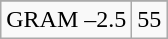<table class="wikitable">
<tr align="center">
</tr>
<tr align="center">
<td>GRAM –2.5</td>
<td>55</td>
</tr>
</table>
